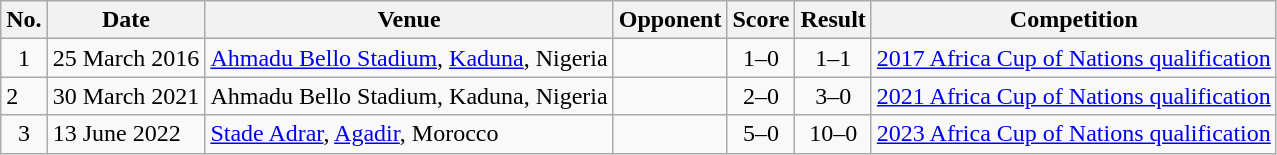<table class="wikitable sortable">
<tr>
<th scope="col">No.</th>
<th scope="col">Date</th>
<th scope="col">Venue</th>
<th scope="col">Opponent</th>
<th scope="col">Score</th>
<th scope="col">Result</th>
<th scope="col">Competition</th>
</tr>
<tr>
<td style="text-align:center">1</td>
<td>25 March 2016</td>
<td><a href='#'>Ahmadu Bello Stadium</a>, <a href='#'>Kaduna</a>, Nigeria</td>
<td></td>
<td style="text-align:center">1–0</td>
<td style="text-align:center">1–1</td>
<td><a href='#'>2017 Africa Cup of Nations qualification</a></td>
</tr>
<tr>
<td>2</td>
<td>30 March 2021</td>
<td>Ahmadu Bello Stadium, Kaduna, Nigeria</td>
<td></td>
<td style="text-align:center">2–0</td>
<td style="text-align:center">3–0</td>
<td><a href='#'>2021 Africa Cup of Nations qualification</a></td>
</tr>
<tr>
<td style="text-align:center">3</td>
<td>13 June 2022</td>
<td><a href='#'>Stade Adrar</a>, <a href='#'>Agadir</a>, Morocco</td>
<td></td>
<td style="text-align:center">5–0</td>
<td style="text-align:center">10–0</td>
<td><a href='#'>2023 Africa Cup of Nations qualification</a></td>
</tr>
</table>
